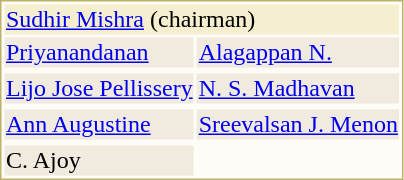<table style="border: 1px solid #BEB168;background-color:#FDFCF6;">
<tr>
<td colspan="2" style="background-color:#F5EFD0;"> <a href='#'>Sudhir Mishra</a> (chairman)</td>
</tr>
<tr style="background-color:#F0EADF;">
<td> <a href='#'>Priyanandanan</a></td>
<td> <a href='#'>Alagappan N.</a></td>
</tr>
<tr style="vertical-align:top;">
</tr>
<tr style="background-color:#F0EADF;">
<td> <a href='#'>Lijo Jose Pellissery</a></td>
<td> <a href='#'>N. S. Madhavan</a></td>
</tr>
<tr style="vertical-align:top;">
</tr>
<tr style="background-color:#F0EADF;">
<td> <a href='#'>Ann Augustine</a></td>
<td> <a href='#'>Sreevalsan J. Menon</a></td>
</tr>
<tr style="vertical-align:top;">
</tr>
<tr style="background-color:#F0EADF;">
<td> C. Ajoy</td>
</tr>
</table>
